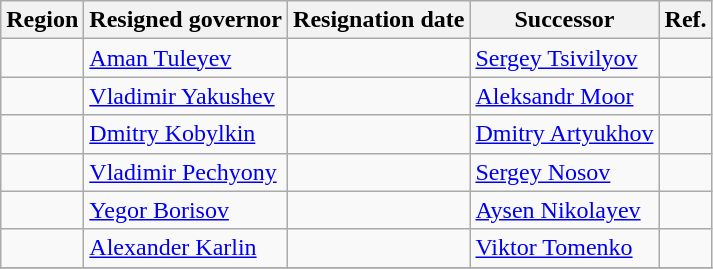<table class="wikitable" style="text-align:left">
<tr>
<th>Region</th>
<th>Resigned governor</th>
<th>Resignation date</th>
<th>Successor</th>
<th>Ref.</th>
</tr>
<tr>
<td></td>
<td><a href='#'>Aman Tuleyev</a></td>
<td></td>
<td><a href='#'>Sergey Tsivilyov</a></td>
<td></td>
</tr>
<tr>
<td></td>
<td><a href='#'>Vladimir Yakushev</a></td>
<td></td>
<td><a href='#'>Aleksandr Moor</a></td>
<td></td>
</tr>
<tr>
<td></td>
<td><a href='#'>Dmitry Kobylkin</a></td>
<td></td>
<td><a href='#'>Dmitry Artyukhov</a></td>
<td></td>
</tr>
<tr>
<td></td>
<td><a href='#'>Vladimir Pechyony</a></td>
<td></td>
<td><a href='#'>Sergey Nosov</a></td>
<td></td>
</tr>
<tr>
<td></td>
<td><a href='#'>Yegor Borisov</a></td>
<td></td>
<td><a href='#'>Aysen Nikolayev</a></td>
<td></td>
</tr>
<tr>
<td></td>
<td><a href='#'>Alexander Karlin</a></td>
<td></td>
<td><a href='#'>Viktor Tomenko</a></td>
<td></td>
</tr>
<tr>
</tr>
</table>
